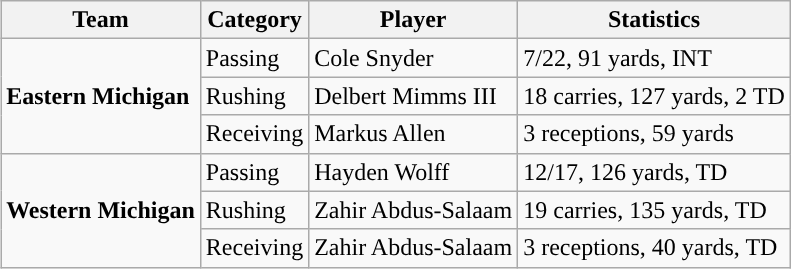<table class="wikitable" style="float: right;">
<tr>
<th>Team</th>
<th>Category</th>
<th>Player</th>
<th>Statistics</th>
</tr>
<tr>
<td rowspan=3><strong>Eastern Michigan</strong></td>
<td>Passing</td>
<td>Cole Snyder</td>
<td>7/22, 91 yards, INT</td>
</tr>
<tr>
<td>Rushing</td>
<td>Delbert Mimms III</td>
<td>18 carries, 127 yards, 2 TD</td>
</tr>
<tr>
<td>Receiving</td>
<td>Markus Allen</td>
<td>3 receptions, 59 yards</td>
</tr>
<tr>
<td rowspan=3><strong>Western Michigan</strong></td>
<td>Passing</td>
<td>Hayden Wolff</td>
<td>12/17, 126 yards, TD</td>
</tr>
<tr>
<td>Rushing</td>
<td>Zahir Abdus-Salaam</td>
<td>19 carries, 135 yards, TD</td>
</tr>
<tr>
<td>Receiving</td>
<td>Zahir Abdus-Salaam</td>
<td>3 receptions, 40 yards, TD</td>
</tr>
</table>
